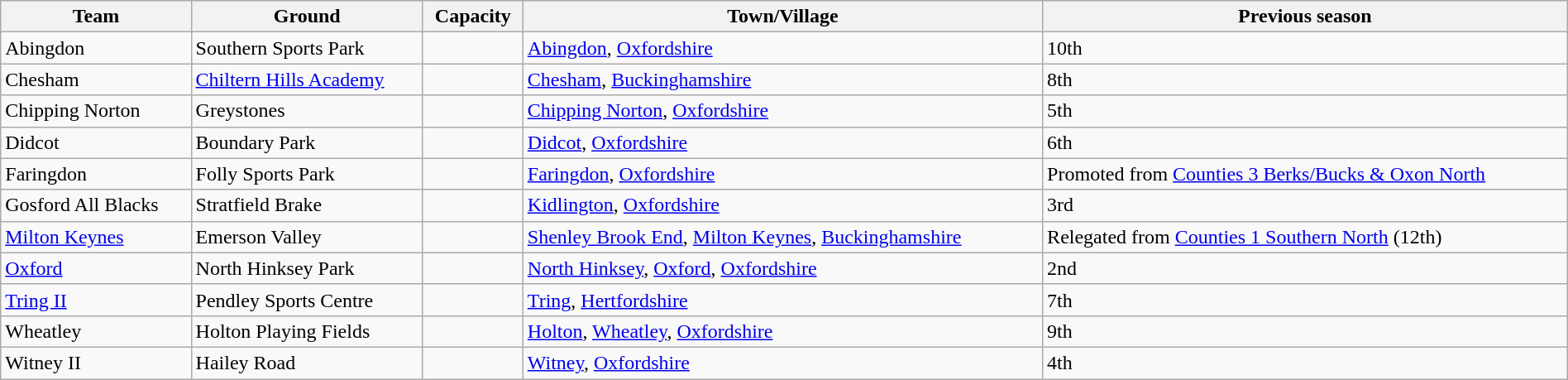<table class="wikitable sortable" width=100%>
<tr>
<th>Team</th>
<th>Ground</th>
<th>Capacity</th>
<th>Town/Village</th>
<th>Previous season</th>
</tr>
<tr>
<td>Abingdon</td>
<td>Southern Sports Park</td>
<td></td>
<td><a href='#'>Abingdon</a>, <a href='#'>Oxfordshire</a></td>
<td>10th</td>
</tr>
<tr>
<td>Chesham</td>
<td><a href='#'>Chiltern Hills Academy</a></td>
<td></td>
<td><a href='#'>Chesham</a>, <a href='#'>Buckinghamshire</a></td>
<td>8th</td>
</tr>
<tr>
<td>Chipping Norton</td>
<td>Greystones</td>
<td></td>
<td><a href='#'>Chipping Norton</a>, <a href='#'>Oxfordshire</a></td>
<td>5th</td>
</tr>
<tr>
<td>Didcot</td>
<td>Boundary Park</td>
<td></td>
<td><a href='#'>Didcot</a>, <a href='#'>Oxfordshire</a></td>
<td>6th</td>
</tr>
<tr>
<td>Faringdon</td>
<td>Folly Sports Park</td>
<td></td>
<td><a href='#'>Faringdon</a>, <a href='#'>Oxfordshire</a></td>
<td>Promoted from <a href='#'>Counties 3 Berks/Bucks & Oxon North</a></td>
</tr>
<tr>
<td>Gosford All Blacks</td>
<td>Stratfield Brake</td>
<td></td>
<td><a href='#'>Kidlington</a>, <a href='#'>Oxfordshire</a></td>
<td>3rd</td>
</tr>
<tr>
<td><a href='#'>Milton Keynes</a></td>
<td>Emerson Valley</td>
<td></td>
<td><a href='#'>Shenley Brook End</a>, <a href='#'>Milton Keynes</a>, <a href='#'>Buckinghamshire</a></td>
<td>Relegated from <a href='#'>Counties 1 Southern North</a> (12th)</td>
</tr>
<tr>
<td><a href='#'>Oxford</a></td>
<td>North Hinksey Park</td>
<td></td>
<td><a href='#'>North Hinksey</a>, <a href='#'>Oxford</a>, <a href='#'>Oxfordshire</a></td>
<td>2nd</td>
</tr>
<tr>
<td><a href='#'>Tring II</a></td>
<td>Pendley Sports Centre</td>
<td></td>
<td><a href='#'>Tring</a>, <a href='#'>Hertfordshire</a></td>
<td>7th</td>
</tr>
<tr>
<td>Wheatley</td>
<td>Holton Playing Fields</td>
<td></td>
<td><a href='#'>Holton</a>, <a href='#'>Wheatley</a>, <a href='#'>Oxfordshire</a></td>
<td>9th</td>
</tr>
<tr>
<td>Witney II</td>
<td>Hailey Road</td>
<td></td>
<td><a href='#'>Witney</a>, <a href='#'>Oxfordshire</a></td>
<td>4th</td>
</tr>
</table>
